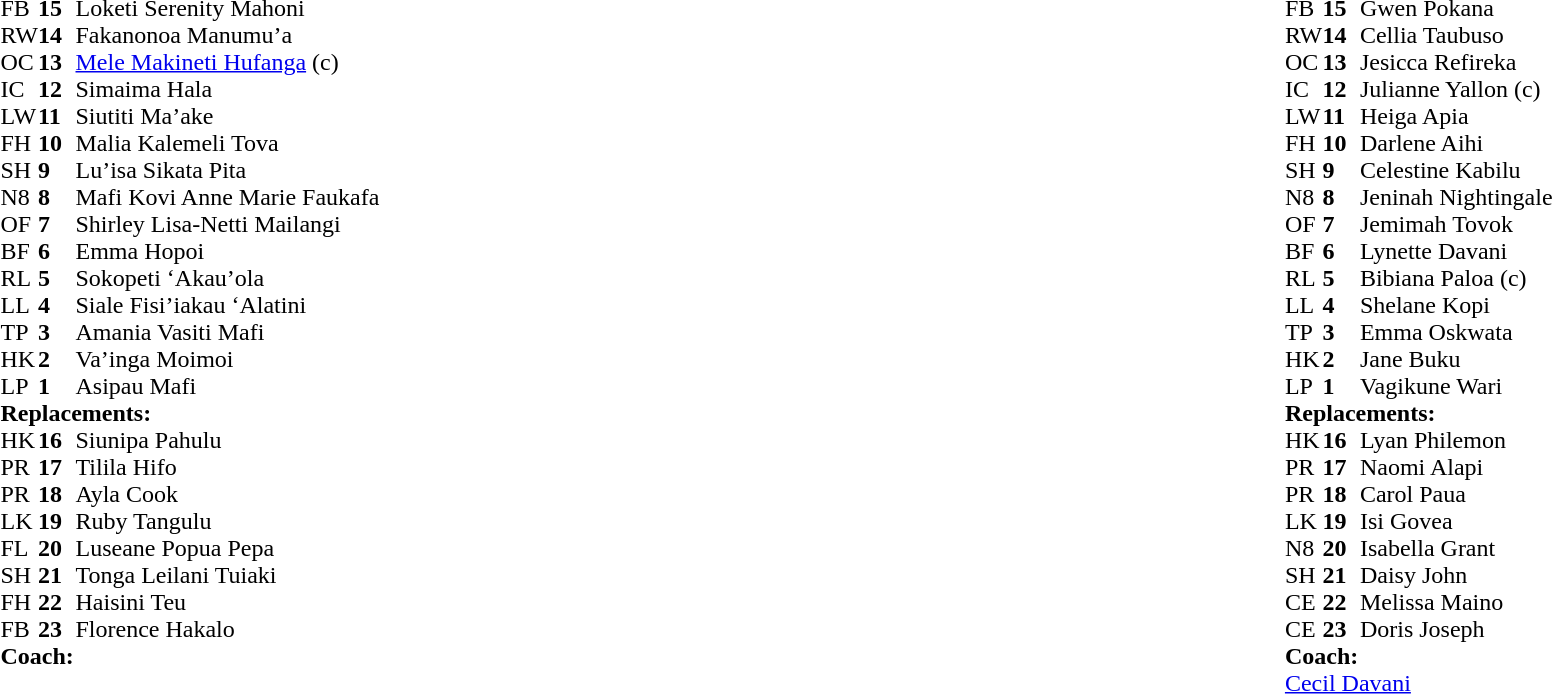<table style="width:100%">
<tr>
<td style="vertical-align:top;width:50%"><br><table cellpadding="0" cellspacing="0">
<tr>
<th width="25"></th>
<th width="25"></th>
</tr>
<tr>
<td>FB</td>
<td><strong>15</strong></td>
<td>Loketi Serenity Mahoni</td>
</tr>
<tr>
<td>RW</td>
<td><strong>14</strong></td>
<td>Fakanonoa Manumu’a</td>
</tr>
<tr>
<td>OC</td>
<td><strong>13</strong></td>
<td><a href='#'>Mele Makineti Hufanga</a> (c)</td>
</tr>
<tr>
<td>IC</td>
<td><strong>12</strong></td>
<td>Simaima Hala</td>
</tr>
<tr>
<td>LW</td>
<td><strong>11</strong></td>
<td>Siutiti Ma’ake</td>
</tr>
<tr>
<td>FH</td>
<td><strong>10</strong></td>
<td>Malia Kalemeli Tova</td>
</tr>
<tr>
<td>SH</td>
<td><strong>9</strong></td>
<td>Lu’isa Sikata Pita</td>
</tr>
<tr>
<td>N8</td>
<td><strong>8</strong></td>
<td>Mafi Kovi Anne Marie Faukafa</td>
</tr>
<tr>
<td>OF</td>
<td><strong>7</strong></td>
<td>Shirley Lisa-Netti Mailangi</td>
</tr>
<tr>
<td>BF</td>
<td><strong>6</strong></td>
<td>Emma Hopoi</td>
</tr>
<tr>
<td>RL</td>
<td><strong>5</strong></td>
<td>Sokopeti ‘Akau’ola</td>
</tr>
<tr>
<td>LL</td>
<td><strong>4</strong></td>
<td>Siale Fisi’iakau ‘Alatini</td>
</tr>
<tr>
<td>TP</td>
<td><strong>3</strong></td>
<td>Amania Vasiti Mafi</td>
</tr>
<tr>
<td>HK</td>
<td><strong>2</strong></td>
<td>Va’inga Moimoi</td>
</tr>
<tr>
<td>LP</td>
<td><strong>1</strong></td>
<td>Asipau Mafi</td>
</tr>
<tr>
<td colspan="3"><strong>Replacements:</strong></td>
</tr>
<tr>
<td>HK</td>
<td><strong>16</strong></td>
<td>Siunipa Pahulu</td>
</tr>
<tr>
<td>PR</td>
<td><strong>17</strong></td>
<td>Tilila Hifo</td>
</tr>
<tr>
<td>PR</td>
<td><strong>18</strong></td>
<td>Ayla Cook</td>
</tr>
<tr>
<td>LK</td>
<td><strong>19</strong></td>
<td>Ruby Tangulu</td>
</tr>
<tr>
<td>FL</td>
<td><strong>20</strong></td>
<td>Luseane Popua Pepa</td>
</tr>
<tr>
<td>SH</td>
<td><strong>21</strong></td>
<td>Tonga Leilani Tuiaki</td>
</tr>
<tr>
<td>FH</td>
<td><strong>22</strong></td>
<td>Haisini Teu</td>
</tr>
<tr>
<td>FB</td>
<td><strong>23</strong></td>
<td>Florence Hakalo</td>
</tr>
<tr>
<td colspan="3"><strong>Coach:</strong></td>
</tr>
<tr>
<td colspan="3"></td>
</tr>
</table>
</td>
<td valign="top"></td>
<td style="vertical-align:top;width:50%"><br><table cellpadding="0" cellspacing="0" style="margin:auto">
<tr>
<th width="25"></th>
<th width="25"></th>
</tr>
<tr>
<td>FB</td>
<td><strong>15</strong></td>
<td>Gwen Pokana</td>
</tr>
<tr>
<td>RW</td>
<td><strong>14</strong></td>
<td>Cellia Taubuso</td>
</tr>
<tr>
<td>OC</td>
<td><strong>13</strong></td>
<td>Jesicca Refireka</td>
</tr>
<tr>
<td>IC</td>
<td><strong>12</strong></td>
<td>Julianne Yallon (c)</td>
</tr>
<tr>
<td>LW</td>
<td><strong>11</strong></td>
<td>Heiga Apia</td>
</tr>
<tr>
<td>FH</td>
<td><strong>10</strong></td>
<td>Darlene Aihi</td>
</tr>
<tr>
<td>SH</td>
<td><strong>9</strong></td>
<td>Celestine Kabilu</td>
</tr>
<tr>
<td>N8</td>
<td><strong>8</strong></td>
<td>Jeninah Nightingale</td>
</tr>
<tr>
<td>OF</td>
<td><strong>7</strong></td>
<td>Jemimah Tovok</td>
</tr>
<tr>
<td>BF</td>
<td><strong>6</strong></td>
<td>Lynette Davani</td>
</tr>
<tr>
<td>RL</td>
<td><strong>5</strong></td>
<td>Bibiana Paloa (c)</td>
</tr>
<tr>
<td>LL</td>
<td><strong>4</strong></td>
<td>Shelane Kopi</td>
</tr>
<tr>
<td>TP</td>
<td><strong>3</strong></td>
<td>Emma Oskwata</td>
</tr>
<tr>
<td>HK</td>
<td><strong>2</strong></td>
<td>Jane Buku</td>
</tr>
<tr>
<td>LP</td>
<td><strong>1</strong></td>
<td>Vagikune Wari</td>
</tr>
<tr>
<td colspan="3"><strong>Replacements:</strong></td>
</tr>
<tr>
<td>HK</td>
<td><strong>16</strong></td>
<td>Lyan Philemon</td>
</tr>
<tr>
<td>PR</td>
<td><strong>17</strong></td>
<td>Naomi Alapi</td>
</tr>
<tr>
<td>PR</td>
<td><strong>18</strong></td>
<td>Carol Paua</td>
</tr>
<tr>
<td>LK</td>
<td><strong>19</strong></td>
<td>Isi Govea</td>
</tr>
<tr>
<td>N8</td>
<td><strong>20</strong></td>
<td>Isabella Grant</td>
</tr>
<tr>
<td>SH</td>
<td><strong>21</strong></td>
<td>Daisy John</td>
</tr>
<tr>
<td>CE</td>
<td><strong>22</strong></td>
<td>Melissa Maino</td>
</tr>
<tr>
<td>CE</td>
<td><strong>23</strong></td>
<td>Doris Joseph</td>
</tr>
<tr>
<td colspan="3"><strong>Coach:</strong></td>
</tr>
<tr>
<td colspan="3"> <a href='#'>Cecil Davani</a></td>
</tr>
</table>
</td>
</tr>
</table>
